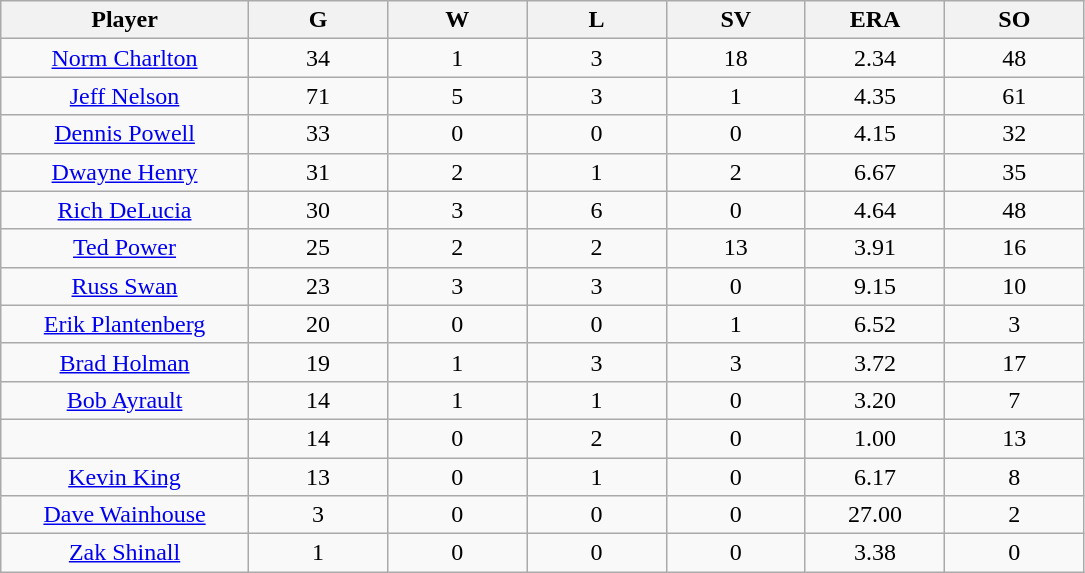<table class="wikitable sortable">
<tr>
<th bgcolor="#DDDDFF" width="16%">Player</th>
<th bgcolor="#DDDDFF" width="9%">G</th>
<th bgcolor="#DDDDFF" width="9%">W</th>
<th bgcolor="#DDDDFF" width="9%">L</th>
<th bgcolor="#DDDDFF" width="9%">SV</th>
<th bgcolor="#DDDDFF" width="9%">ERA</th>
<th bgcolor="#DDDDFF" width="9%">SO</th>
</tr>
<tr align="center">
<td><a href='#'>Norm Charlton</a></td>
<td>34</td>
<td>1</td>
<td>3</td>
<td>18</td>
<td>2.34</td>
<td>48</td>
</tr>
<tr align=center>
<td><a href='#'>Jeff Nelson</a></td>
<td>71</td>
<td>5</td>
<td>3</td>
<td>1</td>
<td>4.35</td>
<td>61</td>
</tr>
<tr align="center">
<td><a href='#'>Dennis Powell</a></td>
<td>33</td>
<td>0</td>
<td>0</td>
<td>0</td>
<td>4.15</td>
<td>32</td>
</tr>
<tr align="center">
<td><a href='#'>Dwayne Henry</a></td>
<td>31</td>
<td>2</td>
<td>1</td>
<td>2</td>
<td>6.67</td>
<td>35</td>
</tr>
<tr align="center">
<td><a href='#'>Rich DeLucia</a></td>
<td>30</td>
<td>3</td>
<td>6</td>
<td>0</td>
<td>4.64</td>
<td>48</td>
</tr>
<tr align="center">
<td><a href='#'>Ted Power</a></td>
<td>25</td>
<td>2</td>
<td>2</td>
<td>13</td>
<td>3.91</td>
<td>16</td>
</tr>
<tr align="center">
<td><a href='#'>Russ Swan</a></td>
<td>23</td>
<td>3</td>
<td>3</td>
<td>0</td>
<td>9.15</td>
<td>10</td>
</tr>
<tr align="center">
<td><a href='#'>Erik Plantenberg</a></td>
<td>20</td>
<td>0</td>
<td>0</td>
<td>1</td>
<td>6.52</td>
<td>3</td>
</tr>
<tr align="center">
<td><a href='#'>Brad Holman</a></td>
<td>19</td>
<td>1</td>
<td>3</td>
<td>3</td>
<td>3.72</td>
<td>17</td>
</tr>
<tr align="center">
<td><a href='#'>Bob Ayrault</a></td>
<td>14</td>
<td>1</td>
<td>1</td>
<td>0</td>
<td>3.20</td>
<td>7</td>
</tr>
<tr align="center">
<td></td>
<td>14</td>
<td>0</td>
<td>2</td>
<td>0</td>
<td>1.00</td>
<td>13</td>
</tr>
<tr align="center">
<td><a href='#'>Kevin King</a></td>
<td>13</td>
<td>0</td>
<td>1</td>
<td>0</td>
<td>6.17</td>
<td>8</td>
</tr>
<tr align="center">
<td><a href='#'>Dave Wainhouse</a></td>
<td>3</td>
<td>0</td>
<td>0</td>
<td>0</td>
<td>27.00</td>
<td>2</td>
</tr>
<tr align="center">
<td><a href='#'>Zak Shinall</a></td>
<td>1</td>
<td>0</td>
<td>0</td>
<td>0</td>
<td>3.38</td>
<td>0</td>
</tr>
</table>
